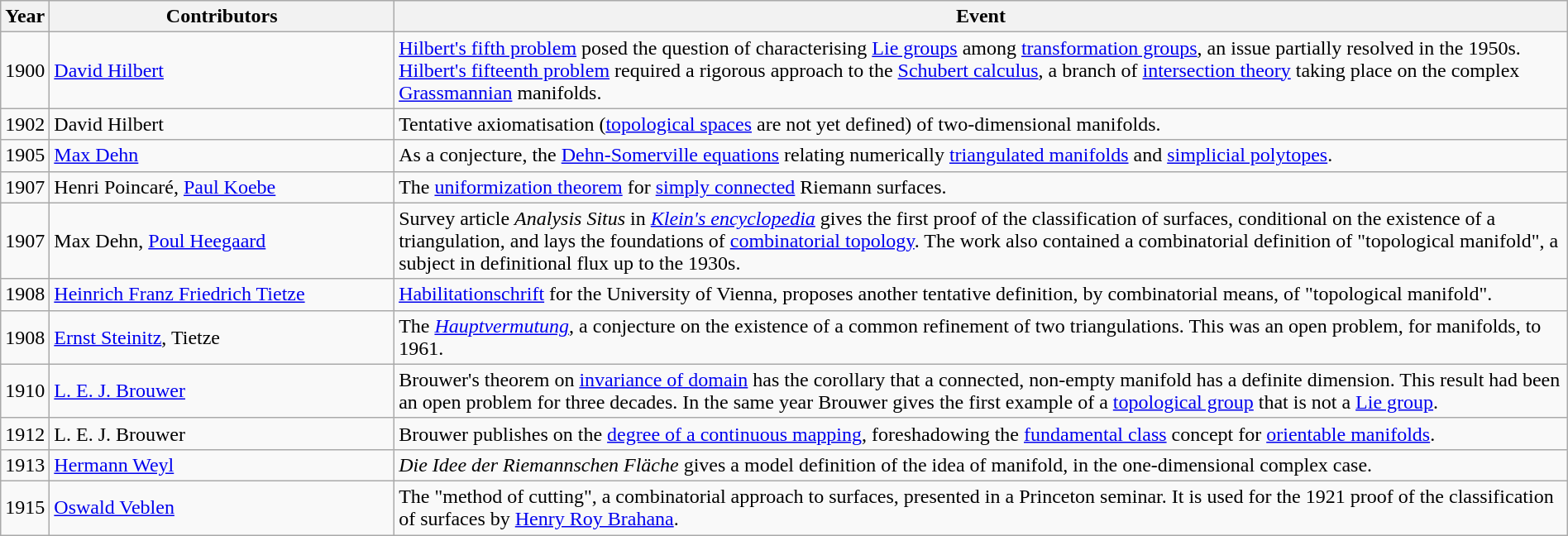<table class="wikitable sortable" width="100%">
<tr>
<th>Year</th>
<th style="width:22%">Contributors</th>
<th>Event</th>
</tr>
<tr>
<td>1900</td>
<td><a href='#'>David Hilbert</a></td>
<td><a href='#'>Hilbert's fifth problem</a> posed the question of characterising <a href='#'>Lie groups</a> among <a href='#'>transformation groups</a>, an issue partially resolved in the 1950s. <a href='#'>Hilbert's fifteenth problem</a> required a rigorous approach to the <a href='#'>Schubert calculus</a>, a branch of <a href='#'>intersection theory</a> taking place on the complex <a href='#'>Grassmannian</a> manifolds.</td>
</tr>
<tr>
<td>1902</td>
<td>David Hilbert</td>
<td>Tentative axiomatisation (<a href='#'>topological spaces</a> are not yet defined) of two-dimensional manifolds.</td>
</tr>
<tr>
<td>1905</td>
<td><a href='#'>Max Dehn</a></td>
<td>As a conjecture, the <a href='#'>Dehn-Somerville equations</a> relating numerically <a href='#'>triangulated manifolds</a> and <a href='#'>simplicial polytopes</a>.</td>
</tr>
<tr>
<td>1907</td>
<td>Henri Poincaré, <a href='#'>Paul Koebe</a></td>
<td>The <a href='#'>uniformization theorem</a> for <a href='#'>simply connected</a> Riemann surfaces.</td>
</tr>
<tr>
<td>1907</td>
<td>Max Dehn, <a href='#'>Poul Heegaard</a></td>
<td>Survey article <em>Analysis Situs</em> in <em><a href='#'>Klein's encyclopedia</a></em> gives the first proof of the classification of surfaces, conditional on the existence of a triangulation, and lays the foundations of <a href='#'>combinatorial topology</a>. The work also contained a combinatorial definition of "topological manifold", a subject in definitional flux up to the 1930s.</td>
</tr>
<tr>
<td>1908</td>
<td><a href='#'>Heinrich Franz Friedrich Tietze</a></td>
<td><a href='#'>Habilitationschrift</a> for the University of Vienna, proposes another tentative definition, by combinatorial means, of "topological manifold".</td>
</tr>
<tr>
<td>1908</td>
<td><a href='#'>Ernst Steinitz</a>, Tietze</td>
<td>The <em><a href='#'>Hauptvermutung</a></em>, a conjecture on the existence of a common refinement of two triangulations. This was an open problem, for manifolds, to 1961.</td>
</tr>
<tr>
<td>1910</td>
<td><a href='#'>L. E. J. Brouwer</a></td>
<td>Brouwer's theorem on <a href='#'>invariance of domain</a> has the corollary that a connected, non-empty manifold has a definite dimension. This result had been an open problem for three decades. In the same year Brouwer gives the first example of a <a href='#'>topological group</a> that is not a <a href='#'>Lie group</a>.</td>
</tr>
<tr>
<td>1912</td>
<td>L. E. J. Brouwer</td>
<td>Brouwer publishes on the <a href='#'>degree of a continuous mapping</a>, foreshadowing the <a href='#'>fundamental class</a> concept for <a href='#'>orientable manifolds</a>.</td>
</tr>
<tr>
<td>1913</td>
<td><a href='#'>Hermann Weyl</a></td>
<td><em>Die Idee der Riemannschen Fläche</em> gives a model definition of the idea of manifold, in the one-dimensional complex case.</td>
</tr>
<tr>
<td>1915</td>
<td><a href='#'>Oswald Veblen</a></td>
<td>The "method of cutting", a combinatorial approach to surfaces, presented in a Princeton seminar. It is used for the 1921 proof of the classification of surfaces by <a href='#'>Henry Roy Brahana</a>.</td>
</tr>
</table>
